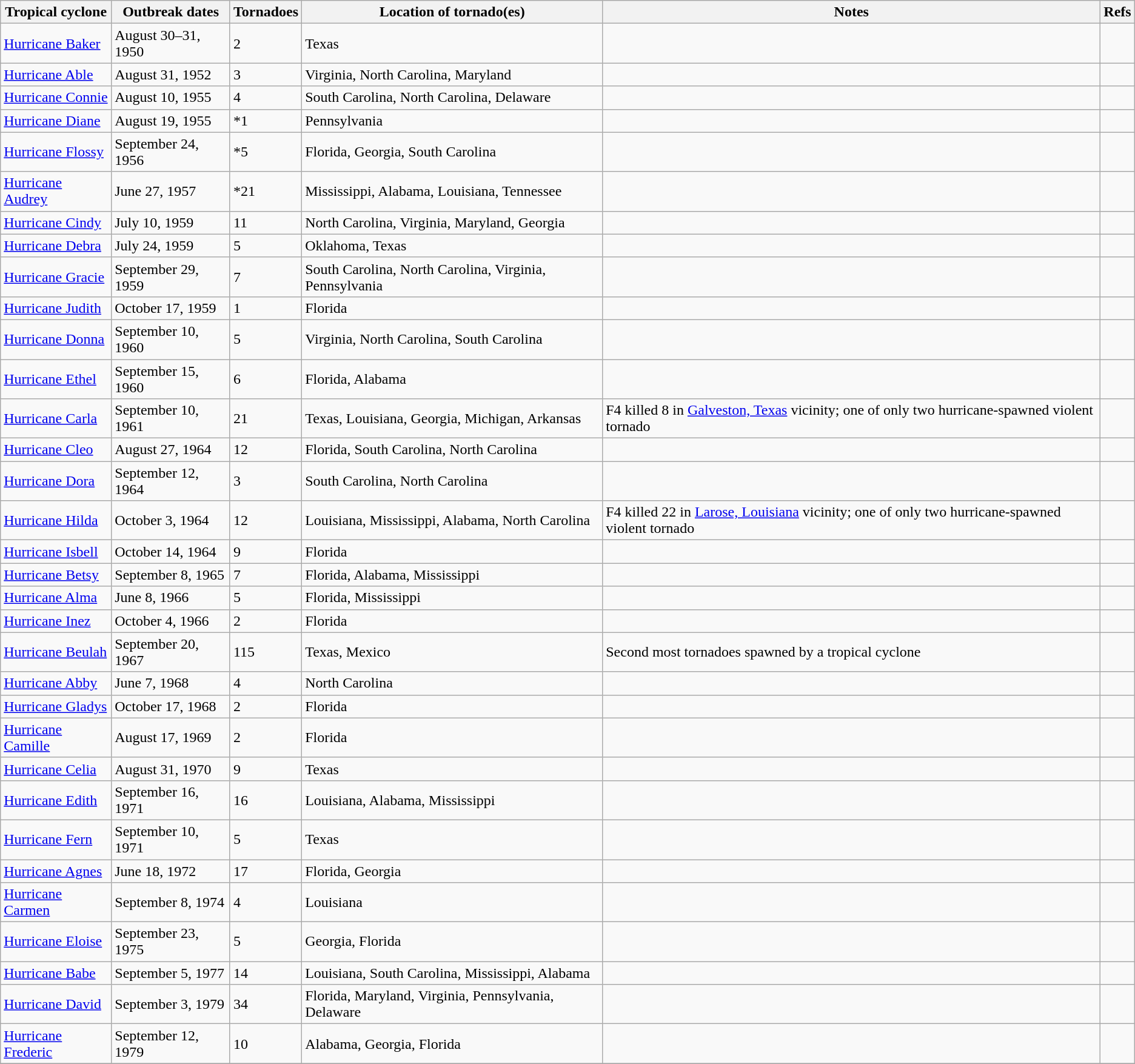<table class="wikitable">
<tr>
<th>Tropical cyclone</th>
<th>Outbreak dates</th>
<th>Tornadoes</th>
<th>Location of tornado(es)</th>
<th>Notes</th>
<th>Refs</th>
</tr>
<tr>
<td><a href='#'>Hurricane Baker</a></td>
<td>August 30–31, 1950</td>
<td>2</td>
<td>Texas</td>
<td></td>
<td></td>
</tr>
<tr>
<td><a href='#'>Hurricane Able</a></td>
<td>August 31, 1952</td>
<td>3</td>
<td>Virginia, North Carolina, Maryland</td>
<td></td>
<td></td>
</tr>
<tr>
<td><a href='#'>Hurricane Connie</a></td>
<td>August 10, 1955</td>
<td>4</td>
<td>South Carolina, North Carolina, Delaware</td>
<td></td>
<td></td>
</tr>
<tr>
<td><a href='#'>Hurricane Diane</a></td>
<td>August 19, 1955</td>
<td>*1</td>
<td>Pennsylvania</td>
<td></td>
<td></td>
</tr>
<tr>
<td><a href='#'>Hurricane Flossy</a></td>
<td>September 24, 1956</td>
<td>*5</td>
<td>Florida, Georgia, South Carolina</td>
<td></td>
<td></td>
</tr>
<tr>
<td><a href='#'>Hurricane Audrey</a></td>
<td>June 27, 1957</td>
<td>*21</td>
<td>Mississippi, Alabama, Louisiana, Tennessee</td>
<td></td>
<td></td>
</tr>
<tr>
<td><a href='#'>Hurricane Cindy</a></td>
<td>July 10, 1959</td>
<td>11</td>
<td>North Carolina, Virginia, Maryland, Georgia</td>
<td></td>
<td></td>
</tr>
<tr>
<td><a href='#'>Hurricane Debra</a></td>
<td>July 24, 1959</td>
<td>5</td>
<td>Oklahoma, Texas</td>
<td></td>
<td></td>
</tr>
<tr>
<td><a href='#'>Hurricane Gracie</a></td>
<td>September 29, 1959</td>
<td>7</td>
<td>South Carolina, North Carolina, Virginia, Pennsylvania</td>
<td></td>
<td></td>
</tr>
<tr>
<td><a href='#'>Hurricane Judith</a></td>
<td>October 17, 1959</td>
<td>1</td>
<td>Florida</td>
<td></td>
<td></td>
</tr>
<tr>
<td><a href='#'>Hurricane Donna</a></td>
<td>September 10, 1960</td>
<td>5</td>
<td>Virginia, North Carolina, South Carolina</td>
<td></td>
<td></td>
</tr>
<tr>
<td><a href='#'>Hurricane Ethel</a></td>
<td>September 15, 1960</td>
<td>6</td>
<td>Florida, Alabama</td>
<td></td>
<td></td>
</tr>
<tr>
<td><a href='#'>Hurricane Carla</a></td>
<td>September 10, 1961</td>
<td>21</td>
<td>Texas, Louisiana, Georgia, Michigan, Arkansas</td>
<td>F4 killed 8 in <a href='#'>Galveston, Texas</a> vicinity; one of only two hurricane-spawned violent tornado</td>
<td></td>
</tr>
<tr>
<td><a href='#'>Hurricane Cleo</a></td>
<td>August 27, 1964</td>
<td>12</td>
<td>Florida, South Carolina, North Carolina</td>
<td></td>
<td></td>
</tr>
<tr>
<td><a href='#'>Hurricane Dora</a></td>
<td>September 12, 1964</td>
<td>3</td>
<td>South Carolina, North Carolina</td>
<td></td>
<td></td>
</tr>
<tr>
<td><a href='#'>Hurricane Hilda</a></td>
<td>October 3, 1964</td>
<td>12</td>
<td>Louisiana, Mississippi, Alabama, North Carolina</td>
<td>F4 killed 22 in <a href='#'>Larose, Louisiana</a> vicinity; one of only two hurricane-spawned violent tornado</td>
<td></td>
</tr>
<tr>
<td><a href='#'>Hurricane Isbell</a></td>
<td>October 14, 1964</td>
<td>9</td>
<td>Florida</td>
<td></td>
<td></td>
</tr>
<tr>
<td><a href='#'>Hurricane Betsy</a></td>
<td>September 8, 1965</td>
<td>7</td>
<td>Florida, Alabama, Mississippi</td>
<td></td>
<td></td>
</tr>
<tr>
<td><a href='#'>Hurricane Alma</a></td>
<td>June 8, 1966</td>
<td>5</td>
<td>Florida, Mississippi</td>
<td></td>
<td></td>
</tr>
<tr>
<td><a href='#'>Hurricane Inez</a></td>
<td>October 4, 1966</td>
<td>2</td>
<td>Florida</td>
<td></td>
<td></td>
</tr>
<tr>
<td><a href='#'>Hurricane Beulah</a></td>
<td>September 20, 1967</td>
<td>115</td>
<td>Texas, Mexico</td>
<td>Second most tornadoes spawned by a tropical cyclone</td>
<td></td>
</tr>
<tr>
<td><a href='#'>Hurricane Abby</a></td>
<td>June 7, 1968</td>
<td>4</td>
<td>North Carolina</td>
<td></td>
<td></td>
</tr>
<tr>
<td><a href='#'>Hurricane Gladys</a></td>
<td>October 17, 1968</td>
<td>2</td>
<td>Florida</td>
<td></td>
<td></td>
</tr>
<tr>
<td><a href='#'>Hurricane Camille</a></td>
<td>August 17, 1969</td>
<td>2</td>
<td>Florida</td>
<td></td>
<td></td>
</tr>
<tr>
<td><a href='#'>Hurricane Celia</a></td>
<td>August 31, 1970</td>
<td>9</td>
<td>Texas</td>
<td></td>
<td></td>
</tr>
<tr>
<td><a href='#'>Hurricane Edith</a></td>
<td>September 16, 1971</td>
<td>16</td>
<td>Louisiana, Alabama, Mississippi</td>
<td></td>
<td></td>
</tr>
<tr>
<td><a href='#'>Hurricane Fern</a></td>
<td>September 10, 1971</td>
<td>5</td>
<td>Texas</td>
<td></td>
<td></td>
</tr>
<tr>
<td><a href='#'>Hurricane Agnes</a></td>
<td>June 18, 1972</td>
<td>17</td>
<td>Florida, Georgia</td>
<td></td>
<td></td>
</tr>
<tr>
<td><a href='#'>Hurricane Carmen</a></td>
<td>September 8, 1974</td>
<td>4</td>
<td>Louisiana</td>
<td></td>
<td></td>
</tr>
<tr>
<td><a href='#'>Hurricane Eloise</a></td>
<td>September 23, 1975</td>
<td>5</td>
<td>Georgia, Florida</td>
<td></td>
<td></td>
</tr>
<tr>
<td><a href='#'>Hurricane Babe</a></td>
<td>September 5, 1977</td>
<td>14</td>
<td>Louisiana, South Carolina, Mississippi, Alabama</td>
<td></td>
<td></td>
</tr>
<tr>
<td><a href='#'>Hurricane David</a></td>
<td>September 3, 1979</td>
<td>34</td>
<td>Florida, Maryland, Virginia, Pennsylvania, Delaware</td>
<td></td>
<td></td>
</tr>
<tr>
<td><a href='#'>Hurricane Frederic</a></td>
<td>September 12, 1979</td>
<td>10</td>
<td>Alabama, Georgia, Florida</td>
<td></td>
<td></td>
</tr>
<tr>
</tr>
</table>
